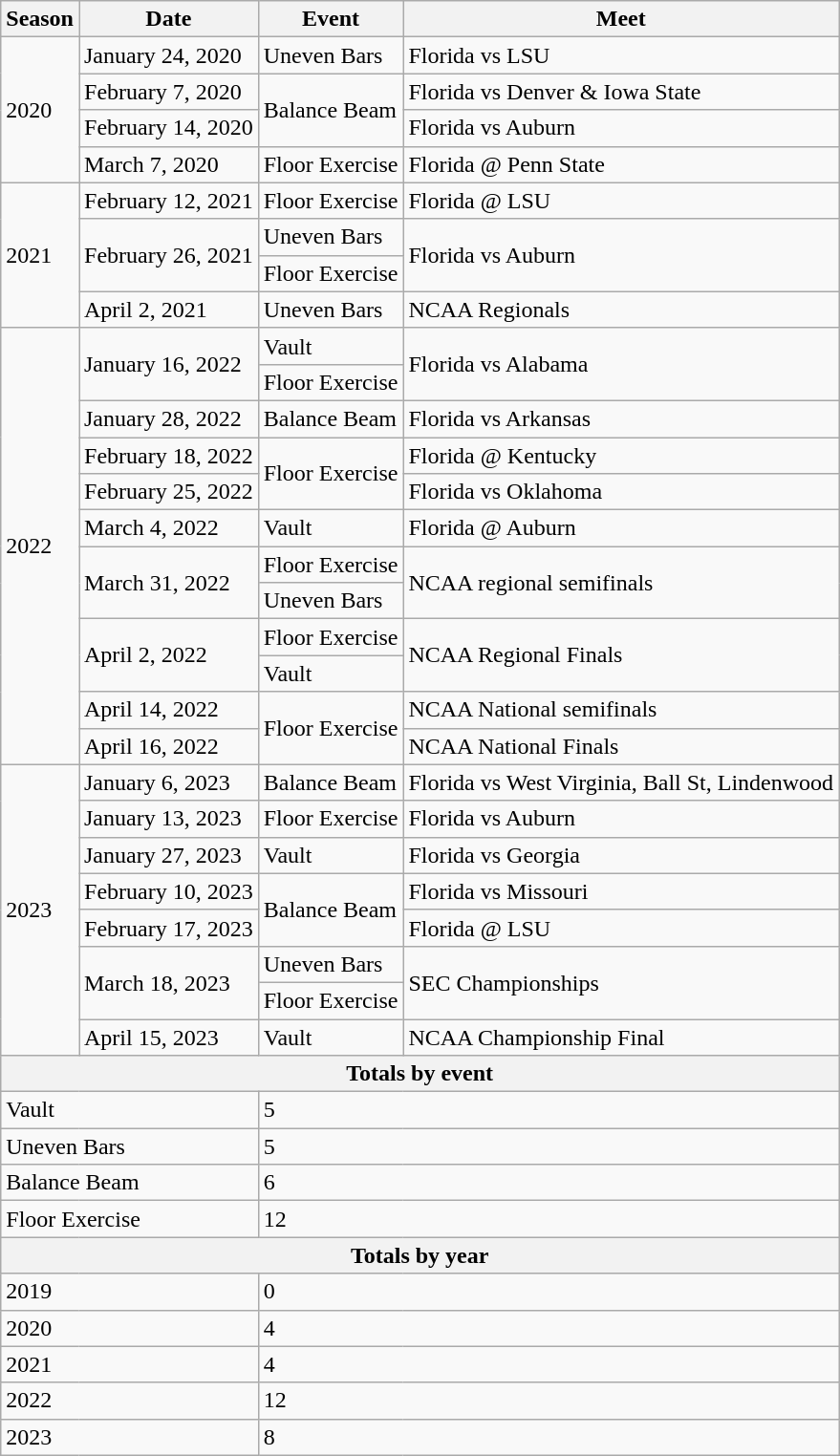<table class="wikitable">
<tr>
<th>Season</th>
<th>Date</th>
<th>Event</th>
<th>Meet</th>
</tr>
<tr>
<td rowspan="4">2020</td>
<td>January 24, 2020</td>
<td>Uneven Bars</td>
<td>Florida vs LSU</td>
</tr>
<tr>
<td>February 7, 2020</td>
<td rowspan="2">Balance Beam</td>
<td>Florida vs Denver & Iowa State</td>
</tr>
<tr>
<td>February 14, 2020</td>
<td>Florida vs Auburn</td>
</tr>
<tr>
<td>March 7, 2020</td>
<td>Floor Exercise</td>
<td>Florida @ Penn State</td>
</tr>
<tr>
<td rowspan="4">2021</td>
<td>February 12, 2021</td>
<td>Floor Exercise</td>
<td>Florida @ LSU</td>
</tr>
<tr>
<td rowspan="2">February 26, 2021</td>
<td>Uneven Bars</td>
<td rowspan="2">Florida vs Auburn</td>
</tr>
<tr>
<td>Floor Exercise</td>
</tr>
<tr>
<td>April 2, 2021</td>
<td>Uneven Bars</td>
<td>NCAA Regionals</td>
</tr>
<tr>
<td rowspan="12">2022</td>
<td rowspan="2">January 16, 2022</td>
<td>Vault</td>
<td rowspan=2>Florida vs Alabama</td>
</tr>
<tr>
<td>Floor Exercise</td>
</tr>
<tr>
<td>January 28, 2022</td>
<td>Balance Beam</td>
<td>Florida vs Arkansas</td>
</tr>
<tr>
<td>February 18, 2022</td>
<td rowspan="2">Floor Exercise</td>
<td>Florida @ Kentucky</td>
</tr>
<tr>
<td>February 25, 2022</td>
<td>Florida vs Oklahoma</td>
</tr>
<tr>
<td>March 4, 2022</td>
<td>Vault</td>
<td>Florida @ Auburn</td>
</tr>
<tr>
<td rowspan="2">March 31, 2022</td>
<td>Floor Exercise</td>
<td rowspan="2">NCAA regional semifinals</td>
</tr>
<tr>
<td>Uneven Bars</td>
</tr>
<tr>
<td rowspan="2">April 2, 2022</td>
<td>Floor Exercise</td>
<td rowspan="2">NCAA Regional Finals</td>
</tr>
<tr>
<td>Vault</td>
</tr>
<tr>
<td>April 14, 2022</td>
<td rowspan="2">Floor Exercise</td>
<td>NCAA National semifinals</td>
</tr>
<tr>
<td>April 16, 2022</td>
<td>NCAA National Finals</td>
</tr>
<tr>
<td rowspan="8">2023</td>
<td>January 6, 2023</td>
<td>Balance Beam</td>
<td>Florida vs West Virginia, Ball St, Lindenwood</td>
</tr>
<tr>
<td>January 13, 2023</td>
<td>Floor Exercise</td>
<td>Florida vs Auburn</td>
</tr>
<tr>
<td>January 27, 2023</td>
<td>Vault</td>
<td>Florida vs Georgia</td>
</tr>
<tr>
<td>February 10, 2023</td>
<td rowspan="2">Balance Beam</td>
<td>Florida vs Missouri</td>
</tr>
<tr>
<td>February 17, 2023</td>
<td>Florida @ LSU</td>
</tr>
<tr>
<td rowspan="2">March 18, 2023</td>
<td>Uneven Bars</td>
<td rowspan="2">SEC Championships</td>
</tr>
<tr>
<td>Floor Exercise</td>
</tr>
<tr>
<td>April 15, 2023</td>
<td>Vault</td>
<td>NCAA Championship Final</td>
</tr>
<tr>
<th style="text-align:center;" colspan="4">Totals by event</th>
</tr>
<tr>
<td colspan="2">Vault</td>
<td colspan="2">5</td>
</tr>
<tr>
<td colspan="2">Uneven Bars</td>
<td colspan="2">5</td>
</tr>
<tr>
<td colspan="2">Balance Beam</td>
<td colspan="2">6</td>
</tr>
<tr>
<td colspan="2">Floor Exercise</td>
<td colspan="2">12</td>
</tr>
<tr>
<th style="text-align:center;" colspan="4">Totals by year</th>
</tr>
<tr>
<td colspan="2">2019</td>
<td colspan="2">0</td>
</tr>
<tr>
<td colspan="2">2020</td>
<td colspan="2">4</td>
</tr>
<tr>
<td colspan="2">2021</td>
<td colspan="2">4</td>
</tr>
<tr>
<td colspan="2">2022</td>
<td colspan="2">12</td>
</tr>
<tr>
<td colspan="2">2023</td>
<td colspan="2">8</td>
</tr>
</table>
